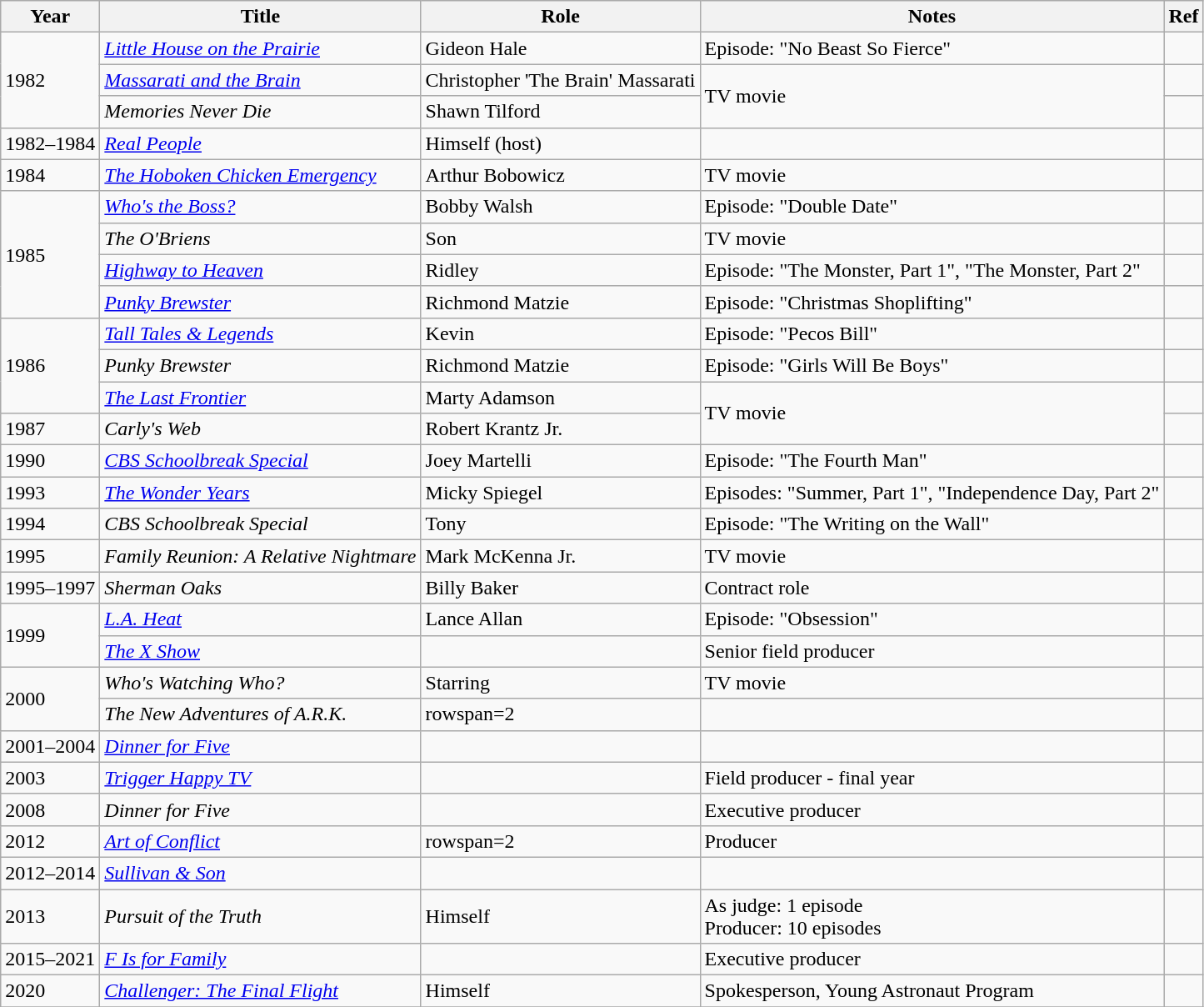<table class="wikitable sortable">
<tr>
<th>Year</th>
<th>Title</th>
<th>Role</th>
<th>Notes</th>
<th>Ref</th>
</tr>
<tr>
<td rowspan="3">1982</td>
<td><em><a href='#'>Little House on the Prairie</a></em></td>
<td>Gideon Hale</td>
<td>Episode: "No Beast So Fierce"</td>
<td></td>
</tr>
<tr>
<td><em><a href='#'>Massarati and the Brain</a></em></td>
<td>Christopher 'The Brain' Massarati</td>
<td rowspan=2>TV movie</td>
<td></td>
</tr>
<tr>
<td><em>Memories Never Die</em></td>
<td>Shawn Tilford</td>
<td></td>
</tr>
<tr>
<td>1982–1984</td>
<td><em><a href='#'>Real People</a></em></td>
<td>Himself (host)</td>
<td></td>
<td></td>
</tr>
<tr>
<td>1984</td>
<td><em><a href='#'>The Hoboken Chicken Emergency</a></em></td>
<td>Arthur Bobowicz</td>
<td>TV movie</td>
<td></td>
</tr>
<tr>
<td rowspan="4">1985</td>
<td><em><a href='#'>Who's the Boss?</a></em></td>
<td>Bobby Walsh</td>
<td>Episode: "Double Date"</td>
<td></td>
</tr>
<tr>
<td><em>The O'Briens</em></td>
<td>Son</td>
<td>TV movie</td>
<td></td>
</tr>
<tr>
<td><em><a href='#'>Highway to Heaven</a></em></td>
<td>Ridley</td>
<td>Episode: "The Monster, Part 1", "The Monster, Part 2"</td>
<td></td>
</tr>
<tr>
<td><em><a href='#'>Punky Brewster</a></em></td>
<td>Richmond Matzie</td>
<td>Episode: "Christmas Shoplifting"</td>
<td></td>
</tr>
<tr>
<td rowspan="3">1986</td>
<td><em><a href='#'>Tall Tales & Legends</a></em></td>
<td>Kevin</td>
<td>Episode: "Pecos Bill"</td>
<td></td>
</tr>
<tr>
<td><em>Punky Brewster</em></td>
<td>Richmond Matzie</td>
<td>Episode: "Girls Will Be Boys"</td>
<td></td>
</tr>
<tr>
<td><em><a href='#'>The Last Frontier</a></em></td>
<td>Marty Adamson</td>
<td rowspan=2>TV movie</td>
<td></td>
</tr>
<tr>
<td>1987</td>
<td><em>Carly's Web</em></td>
<td>Robert Krantz Jr.</td>
<td></td>
</tr>
<tr>
<td>1990</td>
<td><em><a href='#'>CBS Schoolbreak Special</a></em></td>
<td>Joey Martelli</td>
<td>Episode: "The Fourth Man"</td>
<td></td>
</tr>
<tr>
<td>1993</td>
<td><em><a href='#'>The Wonder Years</a></em></td>
<td>Micky Spiegel</td>
<td>Episodes: "Summer, Part 1", "Independence Day, Part 2"</td>
<td></td>
</tr>
<tr>
<td>1994</td>
<td><em>CBS Schoolbreak Special</em></td>
<td>Tony</td>
<td>Episode: "The Writing on the Wall"</td>
<td></td>
</tr>
<tr>
<td>1995</td>
<td><em>Family Reunion: A Relative Nightmare</em></td>
<td>Mark McKenna Jr.</td>
<td>TV movie</td>
<td></td>
</tr>
<tr>
<td>1995–1997</td>
<td><em>Sherman Oaks</em></td>
<td>Billy Baker</td>
<td>Contract role</td>
<td></td>
</tr>
<tr>
<td rowspan="2">1999</td>
<td><em><a href='#'>L.A. Heat</a></em></td>
<td>Lance Allan</td>
<td>Episode: "Obsession"</td>
<td></td>
</tr>
<tr>
<td><em><a href='#'>The X Show</a></em></td>
<td></td>
<td>Senior field producer</td>
<td></td>
</tr>
<tr>
<td rowspan="2">2000</td>
<td><em>Who's Watching Who?</em></td>
<td>Starring</td>
<td>TV movie</td>
<td></td>
</tr>
<tr>
<td><em>The New Adventures of A.R.K.</em></td>
<td>rowspan=2</td>
<td></td>
<td></td>
</tr>
<tr>
<td>2001–2004</td>
<td><em><a href='#'>Dinner for Five</a></em></td>
<td></td>
<td></td>
</tr>
<tr>
<td>2003</td>
<td><em><a href='#'>Trigger Happy TV</a></em></td>
<td></td>
<td>Field producer - final year</td>
<td></td>
</tr>
<tr>
<td>2008</td>
<td><em>Dinner for Five</em></td>
<td></td>
<td>Executive producer</td>
<td></td>
</tr>
<tr>
<td>2012</td>
<td><em><a href='#'>Art of Conflict</a></em></td>
<td>rowspan=2</td>
<td>Producer</td>
<td></td>
</tr>
<tr>
<td>2012–2014</td>
<td><em><a href='#'>Sullivan & Son</a></em></td>
<td></td>
<td></td>
</tr>
<tr>
<td>2013</td>
<td><em>Pursuit of the Truth</em></td>
<td>Himself</td>
<td>As judge: 1 episode<br>Producer: 10 episodes</td>
<td></td>
</tr>
<tr>
<td>2015–2021</td>
<td><em><a href='#'>F Is for Family</a></em></td>
<td></td>
<td>Executive producer</td>
<td></td>
</tr>
<tr>
<td>2020</td>
<td><em><a href='#'>Challenger: The Final Flight</a></em></td>
<td>Himself</td>
<td>Spokesperson, Young Astronaut Program</td>
<td></td>
</tr>
<tr>
</tr>
</table>
